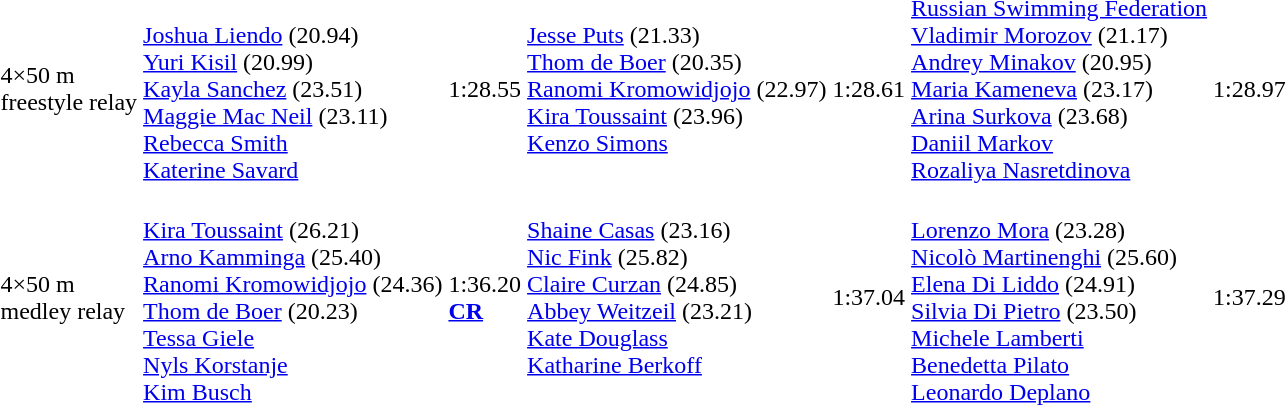<table>
<tr>
<td>4×50 m<br>freestyle relay<br></td>
<td valign=top><br><a href='#'>Joshua Liendo</a> (20.94)<br><a href='#'>Yuri Kisil</a> (20.99)<br><a href='#'>Kayla Sanchez</a> (23.51)<br><a href='#'>Maggie Mac Neil</a> (23.11)<br><a href='#'>Rebecca Smith</a><br><a href='#'>Katerine Savard</a></td>
<td>1:28.55</td>
<td valign=top><br><a href='#'>Jesse Puts</a> (21.33)<br><a href='#'>Thom de Boer</a> (20.35)<br><a href='#'>Ranomi Kromowidjojo</a> (22.97)<br><a href='#'>Kira Toussaint</a> (23.96)<br><a href='#'>Kenzo Simons</a></td>
<td>1:28.61</td>
<td valign=top><a href='#'>Russian Swimming Federation</a><br><a href='#'>Vladimir Morozov</a> (21.17)<br><a href='#'>Andrey Minakov</a> (20.95)<br><a href='#'>Maria Kameneva</a> (23.17)<br><a href='#'>Arina Surkova</a> (23.68)<br><a href='#'>Daniil Markov</a><br><a href='#'>Rozaliya Nasretdinova</a></td>
<td>1:28.97</td>
</tr>
<tr>
<td>4×50 m<br>medley relay<br></td>
<td valign=top><br><a href='#'>Kira Toussaint</a> (26.21)<br><a href='#'>Arno Kamminga</a> (25.40)<br><a href='#'>Ranomi Kromowidjojo</a> (24.36)<br><a href='#'>Thom de Boer</a> (20.23)<br><a href='#'>Tessa Giele</a> <br><a href='#'>Nyls Korstanje</a> <br><a href='#'>Kim Busch</a></td>
<td>1:36.20<br><strong><a href='#'>CR</a></strong></td>
<td valign=top><br><a href='#'>Shaine Casas</a> (23.16)<br><a href='#'>Nic Fink</a> (25.82)<br><a href='#'>Claire Curzan</a> (24.85)<br><a href='#'>Abbey Weitzeil</a> (23.21)<br><a href='#'>Kate Douglass</a><br><a href='#'>Katharine Berkoff</a></td>
<td>1:37.04</td>
<td valign=top><br><a href='#'>Lorenzo Mora</a> (23.28)<br><a href='#'>Nicolò Martinenghi</a> (25.60)<br><a href='#'>Elena Di Liddo</a> (24.91)<br><a href='#'>Silvia Di Pietro</a> (23.50)<br><a href='#'>Michele Lamberti</a><br><a href='#'>Benedetta Pilato</a><br><a href='#'>Leonardo Deplano</a></td>
<td>1:37.29</td>
</tr>
</table>
